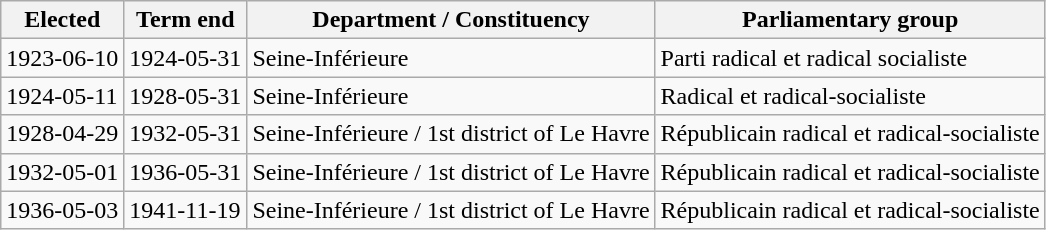<table class=wikitable>
<tr>
<th>Elected</th>
<th>Term end</th>
<th>Department / Constituency</th>
<th>Parliamentary group</th>
</tr>
<tr>
<td>1923-06-10</td>
<td>1924-05-31</td>
<td>Seine-Inférieure</td>
<td>Parti radical et radical socialiste</td>
</tr>
<tr>
<td>1924-05-11</td>
<td>1928-05-31</td>
<td>Seine-Inférieure</td>
<td>Radical et radical-socialiste</td>
</tr>
<tr>
<td>1928-04-29</td>
<td>1932-05-31</td>
<td>Seine-Inférieure / 1st district of Le Havre</td>
<td>Républicain radical et radical-socialiste</td>
</tr>
<tr>
<td>1932-05-01</td>
<td>1936-05-31</td>
<td>Seine-Inférieure / 1st district of Le Havre</td>
<td>Républicain radical et radical-socialiste</td>
</tr>
<tr>
<td>1936-05-03</td>
<td>1941-11-19</td>
<td>Seine-Inférieure / 1st district of Le Havre</td>
<td>Républicain radical et radical-socialiste</td>
</tr>
</table>
